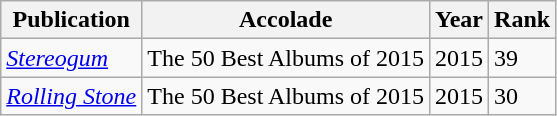<table class="wikitable">
<tr>
<th>Publication</th>
<th>Accolade</th>
<th>Year</th>
<th>Rank</th>
</tr>
<tr>
<td><em><a href='#'>Stereogum</a></em></td>
<td>The 50 Best Albums of 2015</td>
<td>2015</td>
<td>39</td>
</tr>
<tr>
<td><em><a href='#'>Rolling Stone</a></em></td>
<td>The 50 Best Albums of 2015</td>
<td>2015</td>
<td>30</td>
</tr>
</table>
